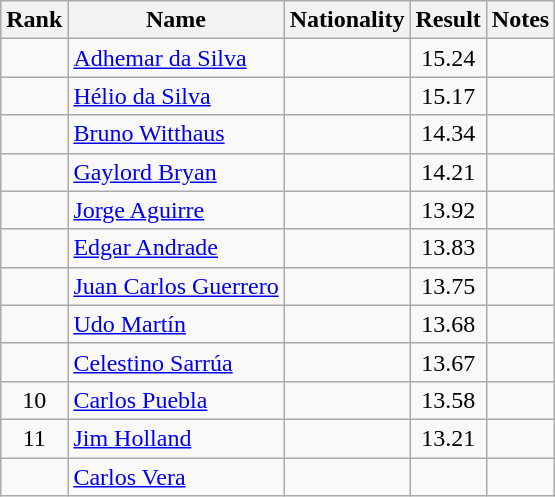<table class="wikitable sortable" style="text-align:center">
<tr>
<th>Rank</th>
<th>Name</th>
<th>Nationality</th>
<th>Result</th>
<th>Notes</th>
</tr>
<tr>
<td></td>
<td align=left><a href='#'>Adhemar da Silva</a></td>
<td align=left></td>
<td>15.24</td>
<td></td>
</tr>
<tr>
<td></td>
<td align=left><a href='#'>Hélio da Silva</a></td>
<td align=left></td>
<td>15.17</td>
<td></td>
</tr>
<tr>
<td></td>
<td align=left><a href='#'>Bruno Witthaus</a></td>
<td align=left></td>
<td>14.34</td>
<td></td>
</tr>
<tr>
<td></td>
<td align=left><a href='#'>Gaylord Bryan</a></td>
<td align=left></td>
<td>14.21</td>
<td></td>
</tr>
<tr>
<td></td>
<td align=left><a href='#'>Jorge Aguirre</a></td>
<td align=left></td>
<td>13.92</td>
<td></td>
</tr>
<tr>
<td></td>
<td align=left><a href='#'>Edgar Andrade</a></td>
<td align=left></td>
<td>13.83</td>
<td></td>
</tr>
<tr>
<td></td>
<td align=left><a href='#'>Juan Carlos Guerrero</a></td>
<td align=left></td>
<td>13.75</td>
<td></td>
</tr>
<tr>
<td></td>
<td align=left><a href='#'>Udo Martín</a></td>
<td align=left></td>
<td>13.68</td>
<td></td>
</tr>
<tr>
<td></td>
<td align=left><a href='#'>Celestino Sarrúa</a></td>
<td align=left></td>
<td>13.67</td>
<td></td>
</tr>
<tr>
<td>10</td>
<td align=left><a href='#'>Carlos Puebla</a></td>
<td align=left></td>
<td>13.58</td>
<td></td>
</tr>
<tr>
<td>11</td>
<td align=left><a href='#'>Jim Holland</a></td>
<td align=left></td>
<td>13.21</td>
<td></td>
</tr>
<tr>
<td></td>
<td align=left><a href='#'>Carlos Vera</a></td>
<td align=left></td>
<td></td>
<td></td>
</tr>
</table>
